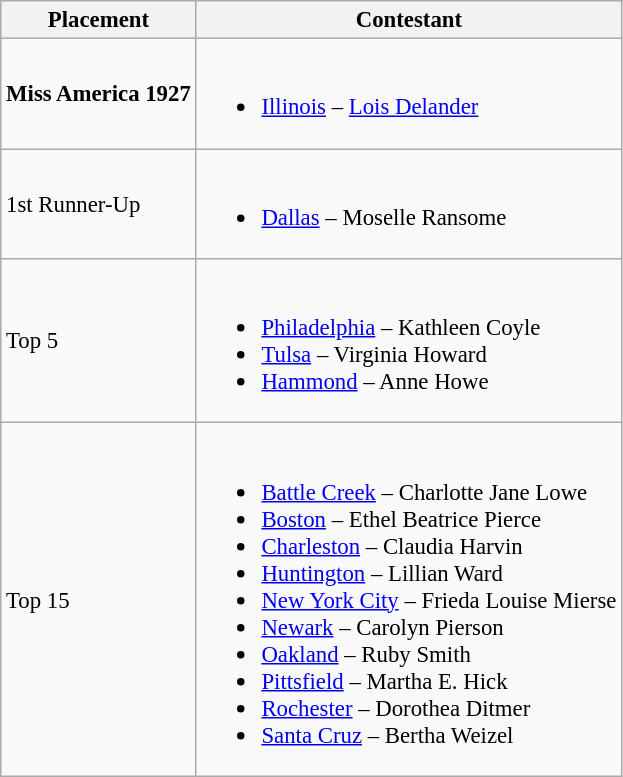<table class="wikitable sortable" style="font-size: 95%;">
<tr>
<th>Placement</th>
<th>Contestant</th>
</tr>
<tr>
<td><strong>Miss America 1927</strong></td>
<td><br><ul><li><a href='#'>Illinois</a> – <a href='#'>Lois Delander</a></li></ul></td>
</tr>
<tr>
<td>1st Runner-Up</td>
<td><br><ul><li><a href='#'>Dallas</a> – Moselle Ransome</li></ul></td>
</tr>
<tr>
<td>Top 5</td>
<td><br><ul><li><a href='#'>Philadelphia</a> – Kathleen Coyle</li><li><a href='#'>Tulsa</a> – Virginia Howard</li><li><a href='#'>Hammond</a> – Anne Howe</li></ul></td>
</tr>
<tr>
<td>Top 15</td>
<td><br><ul><li><a href='#'>Battle Creek</a> – Charlotte Jane Lowe</li><li><a href='#'>Boston</a> – Ethel Beatrice Pierce</li><li><a href='#'>Charleston</a> – Claudia Harvin</li><li><a href='#'>Huntington</a> – Lillian Ward</li><li><a href='#'>New York City</a> – Frieda Louise Mierse</li><li><a href='#'>Newark</a> – Carolyn Pierson</li><li><a href='#'>Oakland</a> – Ruby Smith</li><li><a href='#'>Pittsfield</a> – Martha E. Hick</li><li><a href='#'>Rochester</a> – Dorothea Ditmer</li><li><a href='#'>Santa Cruz</a> – Bertha Weizel</li></ul></td>
</tr>
</table>
